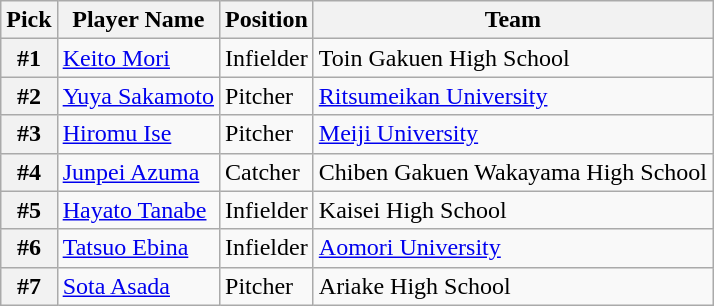<table class="wikitable">
<tr>
<th>Pick</th>
<th>Player Name</th>
<th>Position</th>
<th>Team</th>
</tr>
<tr>
<th>#1</th>
<td><a href='#'>Keito Mori</a></td>
<td>Infielder</td>
<td>Toin Gakuen High School</td>
</tr>
<tr>
<th>#2</th>
<td><a href='#'>Yuya Sakamoto</a></td>
<td>Pitcher</td>
<td><a href='#'>Ritsumeikan University</a></td>
</tr>
<tr>
<th>#3</th>
<td><a href='#'>Hiromu Ise</a></td>
<td>Pitcher</td>
<td><a href='#'>Meiji University</a></td>
</tr>
<tr>
<th>#4</th>
<td><a href='#'>Junpei Azuma</a></td>
<td>Catcher</td>
<td>Chiben Gakuen Wakayama High School</td>
</tr>
<tr>
<th>#5</th>
<td><a href='#'>Hayato Tanabe</a></td>
<td>Infielder</td>
<td>Kaisei High School</td>
</tr>
<tr>
<th>#6</th>
<td><a href='#'>Tatsuo Ebina</a></td>
<td>Infielder</td>
<td><a href='#'>Aomori University</a></td>
</tr>
<tr>
<th>#7</th>
<td><a href='#'>Sota Asada</a></td>
<td>Pitcher</td>
<td>Ariake High School</td>
</tr>
</table>
